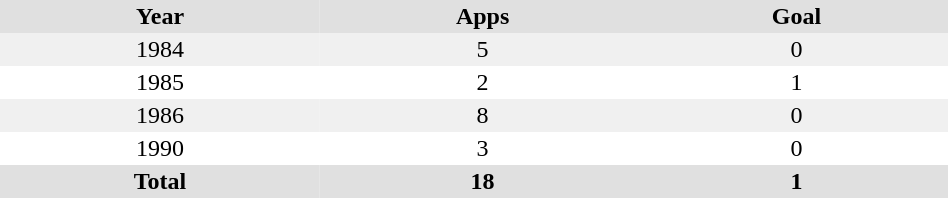<table border="0" cellpadding="2" cellspacing="0" style="width:50%;">
<tr style="text-align:center; background:#e0e0e0;">
<th>Year</th>
<th>Apps</th>
<th>Goal</th>
</tr>
<tr style="text-align:center; background:#f0f0f0;">
<td>1984</td>
<td>5</td>
<td>0</td>
</tr>
<tr style="text-align:center;">
<td>1985</td>
<td>2</td>
<td>1</td>
</tr>
<tr style="text-align:center; background:#f0f0f0;">
<td>1986</td>
<td>8</td>
<td>0</td>
</tr>
<tr style="text-align:center;">
<td>1990</td>
<td>3</td>
<td>0</td>
</tr>
<tr style="text-align:center; background:#e0e0e0;">
<th colspan="1">Total</th>
<th style="text-align:center;">18</th>
<th style="text-align:center;">1</th>
</tr>
</table>
